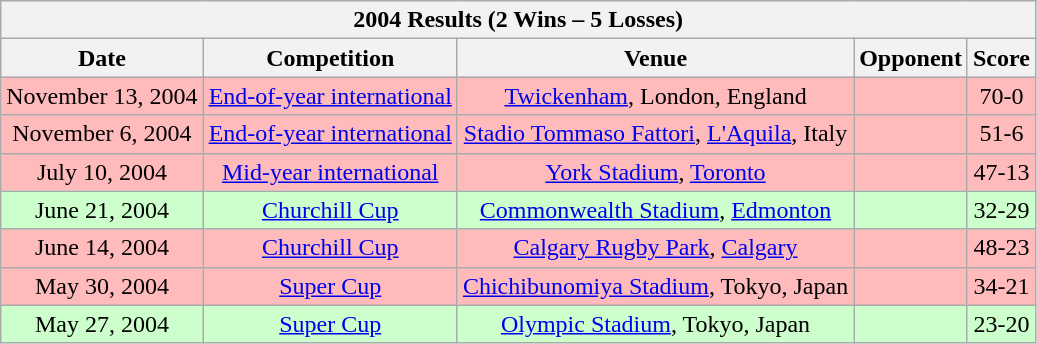<table class="wikitable sortable">
<tr>
<th colspan="5"><strong>2004 Results (2 Wins – 5 Losses)</strong></th>
</tr>
<tr>
<th>Date</th>
<th>Competition</th>
<th>Venue</th>
<th>Opponent</th>
<th>Score</th>
</tr>
<tr style="background:#fbb;">
<td align=center>November 13, 2004</td>
<td align=center><a href='#'>End-of-year international</a></td>
<td align=center><a href='#'>Twickenham</a>, London, England</td>
<td></td>
<td align=center>70-0</td>
</tr>
<tr style="background:#fbb;">
<td align=center>November 6, 2004</td>
<td align=center><a href='#'>End-of-year international</a></td>
<td align=center><a href='#'>Stadio Tommaso Fattori</a>, <a href='#'>L'Aquila</a>, Italy</td>
<td></td>
<td align=center>51-6</td>
</tr>
<tr style="background:#fbb;">
<td align=center>July 10, 2004</td>
<td align=center><a href='#'>Mid-year international</a></td>
<td align=center><a href='#'>York Stadium</a>, <a href='#'>Toronto</a></td>
<td></td>
<td align=center>47-13</td>
</tr>
<tr style="background:#cfc;">
<td align=center>June 21, 2004</td>
<td align=center><a href='#'>Churchill Cup</a></td>
<td align=center><a href='#'>Commonwealth Stadium</a>, <a href='#'>Edmonton</a></td>
<td></td>
<td align=center>32-29</td>
</tr>
<tr style="background:#fbb;">
<td align=center>June 14, 2004</td>
<td align=center><a href='#'>Churchill Cup</a></td>
<td align=center><a href='#'>Calgary Rugby Park</a>, <a href='#'>Calgary</a></td>
<td></td>
<td align=center>48-23</td>
</tr>
<tr style="background:#fbb;">
<td align=center>May 30, 2004</td>
<td align=center><a href='#'>Super Cup</a></td>
<td align=center><a href='#'>Chichibunomiya Stadium</a>, Tokyo, Japan</td>
<td></td>
<td align=center>34-21</td>
</tr>
<tr style="background:#cfc;">
<td align=center>May 27, 2004</td>
<td align=center><a href='#'>Super Cup</a></td>
<td align=center><a href='#'>Olympic Stadium</a>, Tokyo, Japan</td>
<td></td>
<td align=center>23-20</td>
</tr>
</table>
